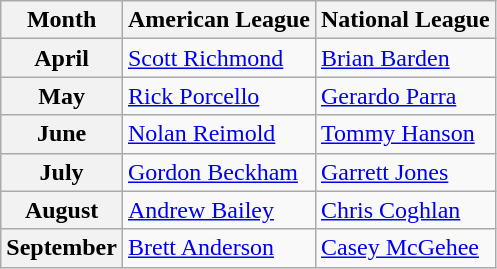<table class="wikitable">
<tr>
<th>Month</th>
<th>American League</th>
<th>National League</th>
</tr>
<tr>
<th>April</th>
<td><a href='#'>Scott Richmond</a></td>
<td><a href='#'>Brian Barden</a></td>
</tr>
<tr>
<th>May</th>
<td><a href='#'>Rick Porcello</a></td>
<td><a href='#'>Gerardo Parra</a></td>
</tr>
<tr>
<th>June</th>
<td><a href='#'>Nolan Reimold</a></td>
<td><a href='#'>Tommy Hanson</a></td>
</tr>
<tr>
<th>July</th>
<td><a href='#'>Gordon Beckham</a></td>
<td><a href='#'>Garrett Jones</a></td>
</tr>
<tr>
<th>August</th>
<td><a href='#'>Andrew Bailey</a></td>
<td><a href='#'>Chris Coghlan</a></td>
</tr>
<tr>
<th>September</th>
<td><a href='#'>Brett Anderson</a></td>
<td><a href='#'>Casey McGehee</a></td>
</tr>
</table>
